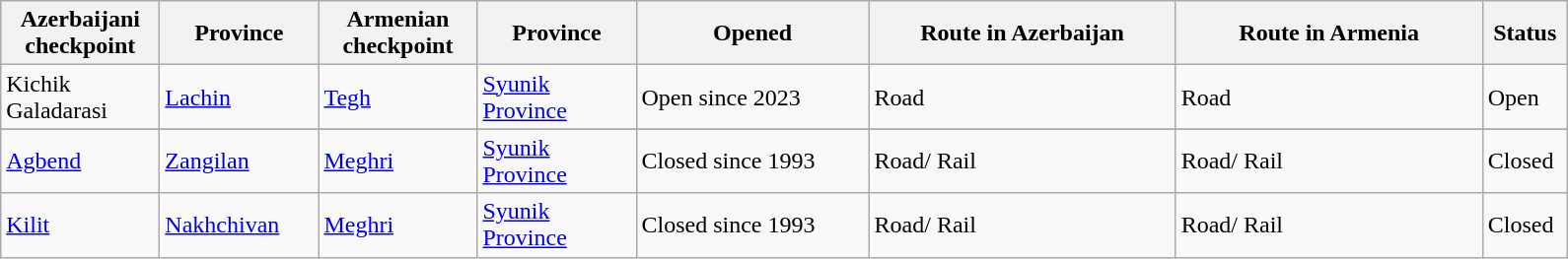<table class="wikitable">
<tr>
<th width=100> Azerbaijani checkpoint</th>
<th width=100>Province</th>
<th width=100> Armenian checkpoint</th>
<th width=100>Province</th>
<th width=150>Opened</th>
<th width=200>Route in Azerbaijan</th>
<th width=200>Route in Armenia</th>
<th width=50>Status</th>
</tr>
<tr>
<td>Kichik Galadarasi</td>
<td><a href='#'>Lachin</a></td>
<td><a href='#'>Tegh</a></td>
<td><a href='#'>Syunik Province</a></td>
<td>Open since 2023</td>
<td>Road</td>
<td>Road</td>
<td><span>Open</span></td>
</tr>
<tr>
</tr>
<tr>
<td><a href='#'>Agbend</a></td>
<td><a href='#'>Zangilan</a></td>
<td><a href='#'>Meghri</a></td>
<td><a href='#'>Syunik Province</a></td>
<td>Closed since 1993</td>
<td> Road/ Rail</td>
<td> Road/ Rail</td>
<td><span>Closed</span></td>
</tr>
<tr>
<td><a href='#'>Kilit</a></td>
<td><a href='#'>Nakhchivan</a></td>
<td><a href='#'>Meghri</a></td>
<td><a href='#'>Syunik Province</a></td>
<td>Closed since 1993</td>
<td> Road/ Rail</td>
<td> Road/ Rail</td>
<td><span>Closed</span></td>
</tr>
</table>
